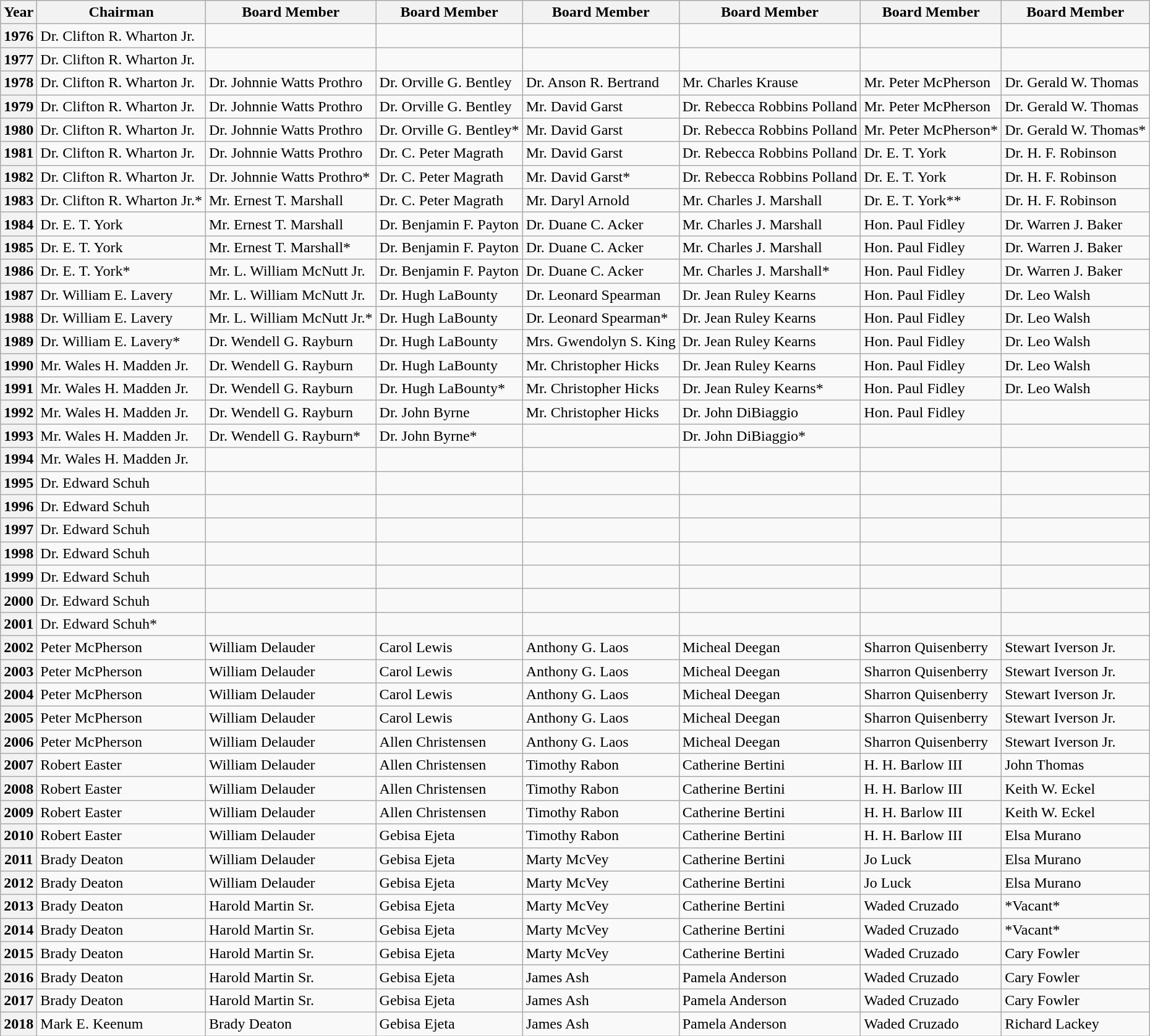<table class="wikitable">
<tr>
<th>Year</th>
<th>Chairman</th>
<th>Board Member</th>
<th>Board Member</th>
<th>Board Member</th>
<th>Board Member</th>
<th>Board Member</th>
<th>Board Member</th>
</tr>
<tr>
<th>1976</th>
<td>Dr. Clifton R. Wharton Jr.</td>
<td></td>
<td></td>
<td></td>
<td></td>
<td></td>
<td></td>
</tr>
<tr>
<th>1977</th>
<td>Dr. Clifton R. Wharton Jr.</td>
<td></td>
<td></td>
<td></td>
<td></td>
<td></td>
<td></td>
</tr>
<tr>
<th>1978</th>
<td>Dr. Clifton R. Wharton Jr.</td>
<td>Dr. Johnnie Watts Prothro</td>
<td>Dr. Orville G. Bentley</td>
<td>Dr. Anson R. Bertrand</td>
<td>Mr. Charles Krause</td>
<td>Mr. Peter McPherson</td>
<td>Dr. Gerald W. Thomas</td>
</tr>
<tr>
<th>1979</th>
<td>Dr. Clifton R. Wharton Jr.</td>
<td>Dr. Johnnie Watts Prothro</td>
<td>Dr. Orville G. Bentley</td>
<td>Mr. David Garst</td>
<td>Dr. Rebecca Robbins Polland</td>
<td>Mr. Peter McPherson</td>
<td>Dr. Gerald W. Thomas</td>
</tr>
<tr>
<th>1980</th>
<td>Dr. Clifton R. Wharton Jr.</td>
<td>Dr. Johnnie Watts Prothro</td>
<td>Dr. Orville G. Bentley*</td>
<td>Mr. David Garst</td>
<td>Dr. Rebecca Robbins Polland</td>
<td>Mr. Peter McPherson*</td>
<td>Dr. Gerald W. Thomas*</td>
</tr>
<tr>
<th>1981</th>
<td>Dr. Clifton R. Wharton Jr.</td>
<td>Dr. Johnnie Watts Prothro</td>
<td>Dr. C. Peter Magrath</td>
<td>Mr. David Garst</td>
<td>Dr. Rebecca Robbins Polland</td>
<td>Dr. E. T. York</td>
<td>Dr. H. F. Robinson</td>
</tr>
<tr>
<th>1982</th>
<td>Dr. Clifton R. Wharton Jr.</td>
<td>Dr. Johnnie Watts Prothro*</td>
<td>Dr. C. Peter Magrath</td>
<td>Mr. David Garst*</td>
<td>Dr. Rebecca Robbins Polland</td>
<td>Dr. E. T. York</td>
<td>Dr. H. F. Robinson</td>
</tr>
<tr>
<th>1983</th>
<td>Dr. Clifton R. Wharton Jr.*</td>
<td>Mr. Ernest T. Marshall</td>
<td>Dr. C. Peter Magrath</td>
<td>Mr. Daryl Arnold</td>
<td>Mr. Charles J. Marshall</td>
<td>Dr. E. T. York**</td>
<td>Dr. H. F. Robinson</td>
</tr>
<tr>
<th>1984</th>
<td>Dr. E. T. York</td>
<td>Mr. Ernest T. Marshall</td>
<td>Dr. Benjamin F. Payton</td>
<td>Dr. Duane C. Acker</td>
<td>Mr. Charles J. Marshall</td>
<td>Hon. Paul Fidley</td>
<td>Dr. Warren J. Baker</td>
</tr>
<tr>
<th>1985</th>
<td>Dr. E. T. York</td>
<td>Mr. Ernest T. Marshall*</td>
<td>Dr. Benjamin F. Payton</td>
<td>Dr. Duane C. Acker</td>
<td>Mr. Charles J. Marshall</td>
<td>Hon. Paul Fidley</td>
<td>Dr. Warren J. Baker</td>
</tr>
<tr>
<th>1986</th>
<td>Dr. E. T. York*</td>
<td>Mr. L. William McNutt Jr.</td>
<td>Dr. Benjamin F. Payton</td>
<td>Dr. Duane C. Acker</td>
<td>Mr. Charles J. Marshall*</td>
<td>Hon. Paul Fidley</td>
<td>Dr. Warren J. Baker</td>
</tr>
<tr>
<th>1987</th>
<td>Dr. William E. Lavery</td>
<td>Mr. L. William McNutt Jr.</td>
<td>Dr. Hugh LaBounty</td>
<td>Dr. Leonard Spearman</td>
<td>Dr. Jean Ruley Kearns</td>
<td>Hon. Paul Fidley</td>
<td>Dr. Leo Walsh</td>
</tr>
<tr>
<th>1988</th>
<td>Dr. William E. Lavery</td>
<td>Mr. L. William McNutt Jr.*</td>
<td>Dr. Hugh LaBounty</td>
<td>Dr. Leonard Spearman*</td>
<td>Dr. Jean Ruley Kearns</td>
<td>Hon. Paul Fidley</td>
<td>Dr. Leo Walsh</td>
</tr>
<tr>
<th>1989</th>
<td>Dr. William E. Lavery*</td>
<td>Dr. Wendell G. Rayburn</td>
<td>Dr. Hugh LaBounty</td>
<td>Mrs. Gwendolyn S. King</td>
<td>Dr. Jean Ruley Kearns</td>
<td>Hon. Paul Fidley</td>
<td>Dr. Leo Walsh</td>
</tr>
<tr>
<th>1990</th>
<td>Mr. Wales H. Madden Jr.</td>
<td>Dr. Wendell G. Rayburn</td>
<td>Dr. Hugh LaBounty</td>
<td>Mr. Christopher Hicks</td>
<td>Dr. Jean Ruley Kearns</td>
<td>Hon. Paul Fidley</td>
<td>Dr. Leo Walsh</td>
</tr>
<tr>
<th>1991</th>
<td>Mr. Wales H. Madden Jr.</td>
<td>Dr. Wendell G. Rayburn</td>
<td>Dr. Hugh LaBounty*</td>
<td>Mr. Christopher Hicks</td>
<td>Dr. Jean Ruley Kearns*</td>
<td>Hon. Paul Fidley</td>
<td>Dr. Leo Walsh</td>
</tr>
<tr>
<th>1992</th>
<td>Mr. Wales H. Madden Jr.</td>
<td>Dr. Wendell G. Rayburn</td>
<td>Dr. John Byrne</td>
<td>Mr. Christopher Hicks</td>
<td>Dr. John DiBiaggio</td>
<td>Hon. Paul Fidley</td>
<td></td>
</tr>
<tr>
<th>1993</th>
<td>Mr. Wales H. Madden Jr.</td>
<td>Dr. Wendell G. Rayburn*</td>
<td>Dr. John Byrne*</td>
<td></td>
<td>Dr. John DiBiaggio*</td>
<td></td>
<td></td>
</tr>
<tr>
<th>1994</th>
<td>Mr. Wales H. Madden Jr.</td>
<td></td>
<td></td>
<td></td>
<td></td>
<td></td>
<td></td>
</tr>
<tr>
<th>1995</th>
<td>Dr. Edward Schuh</td>
<td></td>
<td></td>
<td></td>
<td></td>
<td></td>
<td></td>
</tr>
<tr>
<th>1996</th>
<td>Dr. Edward Schuh</td>
<td></td>
<td></td>
<td></td>
<td></td>
<td></td>
<td></td>
</tr>
<tr>
<th>1997</th>
<td>Dr. Edward Schuh</td>
<td></td>
<td></td>
<td></td>
<td></td>
<td></td>
<td></td>
</tr>
<tr>
<th>1998</th>
<td>Dr. Edward Schuh</td>
<td></td>
<td></td>
<td></td>
<td></td>
<td></td>
<td></td>
</tr>
<tr>
<th>1999</th>
<td>Dr. Edward Schuh</td>
<td></td>
<td></td>
<td></td>
<td></td>
<td></td>
<td></td>
</tr>
<tr>
<th>2000</th>
<td>Dr. Edward Schuh</td>
<td></td>
<td></td>
<td></td>
<td></td>
<td></td>
<td></td>
</tr>
<tr>
<th>2001</th>
<td>Dr. Edward Schuh*</td>
<td></td>
<td></td>
<td></td>
<td></td>
<td></td>
<td></td>
</tr>
<tr>
<th>2002</th>
<td>Peter McPherson</td>
<td>William Delauder</td>
<td>Carol Lewis</td>
<td>Anthony G. Laos</td>
<td>Micheal Deegan</td>
<td>Sharron Quisenberry</td>
<td>Stewart Iverson Jr.</td>
</tr>
<tr>
<th>2003</th>
<td>Peter McPherson</td>
<td>William Delauder</td>
<td>Carol Lewis</td>
<td>Anthony G. Laos</td>
<td>Micheal Deegan</td>
<td>Sharron Quisenberry</td>
<td>Stewart Iverson Jr.</td>
</tr>
<tr>
<th>2004</th>
<td>Peter McPherson</td>
<td>William Delauder</td>
<td>Carol Lewis</td>
<td>Anthony G. Laos</td>
<td>Micheal Deegan</td>
<td>Sharron Quisenberry</td>
<td>Stewart Iverson Jr.</td>
</tr>
<tr>
<th>2005</th>
<td>Peter McPherson</td>
<td>William Delauder</td>
<td>Carol Lewis</td>
<td>Anthony G. Laos</td>
<td>Micheal Deegan</td>
<td>Sharron Quisenberry</td>
<td>Stewart Iverson Jr.</td>
</tr>
<tr>
<th>2006</th>
<td>Peter McPherson</td>
<td>William Delauder</td>
<td>Allen Christensen</td>
<td>Anthony G. Laos</td>
<td>Micheal Deegan</td>
<td>Sharron Quisenberry</td>
<td>Stewart Iverson Jr.</td>
</tr>
<tr>
<th>2007</th>
<td>Robert Easter</td>
<td>William Delauder</td>
<td>Allen Christensen</td>
<td>Timothy Rabon</td>
<td>Catherine Bertini</td>
<td>H. H. Barlow III</td>
<td>John Thomas</td>
</tr>
<tr>
<th>2008</th>
<td>Robert Easter</td>
<td>William Delauder</td>
<td>Allen Christensen</td>
<td>Timothy Rabon</td>
<td>Catherine Bertini</td>
<td>H. H. Barlow III</td>
<td>Keith W. Eckel</td>
</tr>
<tr>
<th>2009</th>
<td>Robert Easter</td>
<td>William Delauder</td>
<td>Allen Christensen</td>
<td>Timothy Rabon</td>
<td>Catherine Bertini</td>
<td>H. H. Barlow III</td>
<td>Keith W. Eckel</td>
</tr>
<tr>
<th>2010</th>
<td>Robert Easter</td>
<td>William Delauder</td>
<td>Gebisa Ejeta</td>
<td>Timothy Rabon</td>
<td>Catherine Bertini</td>
<td>H. H. Barlow III</td>
<td>Elsa Murano</td>
</tr>
<tr>
<th>2011</th>
<td>Brady Deaton</td>
<td>William Delauder</td>
<td>Gebisa Ejeta</td>
<td>Marty McVey</td>
<td>Catherine Bertini</td>
<td>Jo Luck</td>
<td>Elsa Murano</td>
</tr>
<tr>
<th>2012</th>
<td>Brady Deaton</td>
<td>William Delauder</td>
<td>Gebisa Ejeta</td>
<td>Marty McVey</td>
<td>Catherine Bertini</td>
<td>Jo Luck</td>
<td>Elsa Murano</td>
</tr>
<tr>
<th>2013</th>
<td>Brady Deaton</td>
<td>Harold Martin Sr.</td>
<td>Gebisa Ejeta</td>
<td>Marty McVey</td>
<td>Catherine Bertini</td>
<td>Waded Cruzado</td>
<td>*Vacant*</td>
</tr>
<tr>
<th>2014</th>
<td>Brady Deaton</td>
<td>Harold Martin Sr.</td>
<td>Gebisa Ejeta</td>
<td>Marty McVey</td>
<td>Catherine Bertini</td>
<td>Waded Cruzado</td>
<td>*Vacant*</td>
</tr>
<tr>
<th>2015</th>
<td>Brady Deaton</td>
<td>Harold Martin Sr.</td>
<td>Gebisa Ejeta</td>
<td>Marty McVey</td>
<td>Catherine Bertini</td>
<td>Waded Cruzado</td>
<td>Cary Fowler</td>
</tr>
<tr>
<th>2016</th>
<td>Brady Deaton</td>
<td>Harold Martin Sr.</td>
<td>Gebisa Ejeta</td>
<td>James Ash</td>
<td>Pamela Anderson</td>
<td>Waded Cruzado</td>
<td>Cary Fowler</td>
</tr>
<tr>
<th>2017</th>
<td>Brady Deaton</td>
<td>Harold Martin Sr.</td>
<td>Gebisa Ejeta</td>
<td>James Ash</td>
<td>Pamela Anderson</td>
<td>Waded Cruzado</td>
<td>Cary Fowler</td>
</tr>
<tr>
<th>2018</th>
<td>Mark E. Keenum</td>
<td>Brady Deaton</td>
<td>Gebisa Ejeta</td>
<td>James Ash</td>
<td>Pamela Anderson</td>
<td>Waded Cruzado</td>
<td>Richard Lackey</td>
</tr>
</table>
